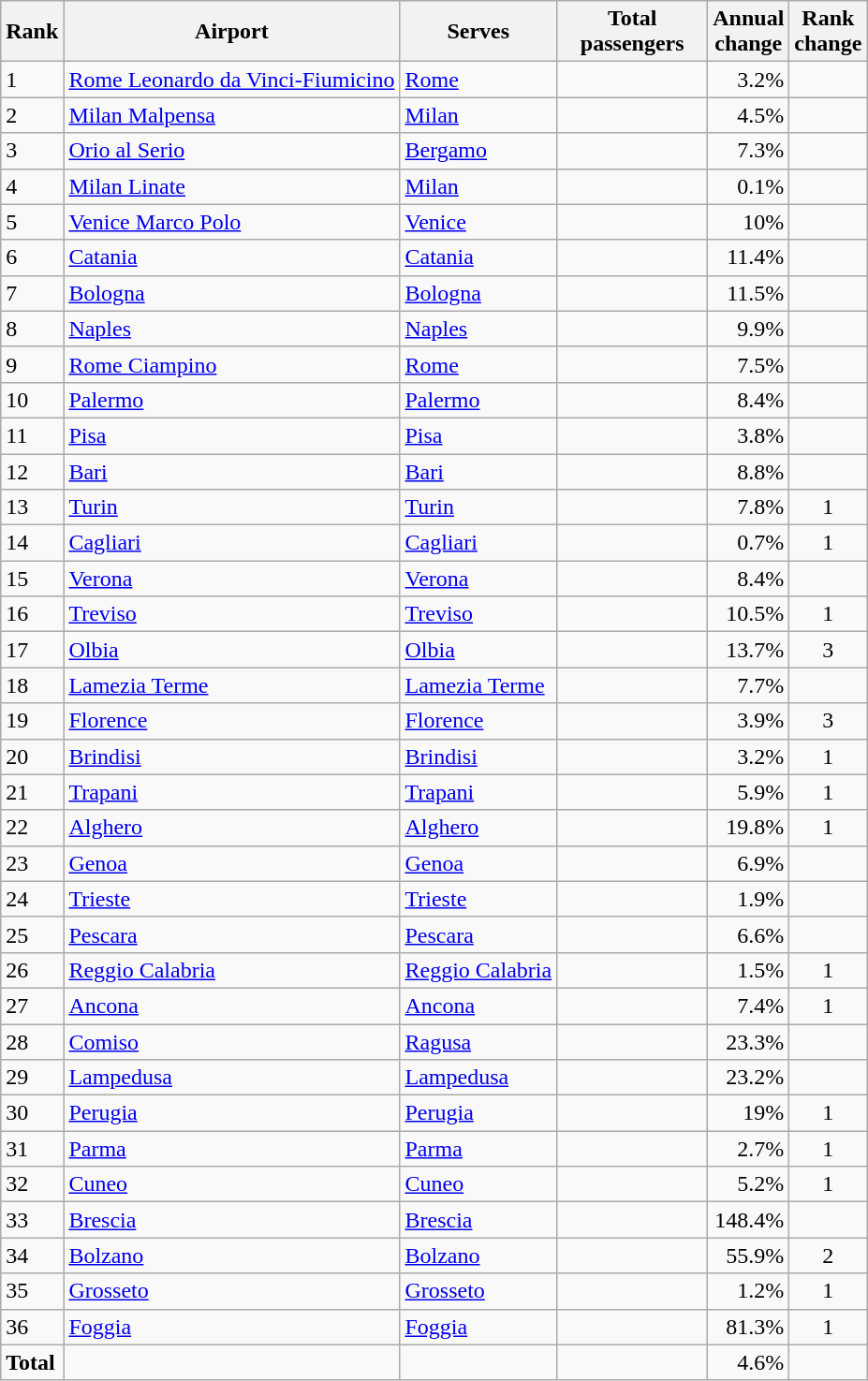<table class="wikitable">
<tr>
<th>Rank</th>
<th>Airport</th>
<th>Serves</th>
<th style="width:100px">Total<br>passengers</th>
<th>Annual<br>change</th>
<th>Rank<br>change</th>
</tr>
<tr>
<td>1</td>
<td><a href='#'>Rome Leonardo da Vinci-Fiumicino</a></td>
<td><a href='#'>Rome</a></td>
<td align="right"></td>
<td align="right">3.2%</td>
<td align="center"></td>
</tr>
<tr>
<td>2</td>
<td><a href='#'>Milan Malpensa</a></td>
<td><a href='#'>Milan</a></td>
<td align="right"></td>
<td align="right">4.5%</td>
<td align="center"></td>
</tr>
<tr>
<td>3</td>
<td><a href='#'>Orio al Serio</a></td>
<td><a href='#'>Bergamo</a></td>
<td align="right"></td>
<td align="right">7.3%</td>
<td align="center"></td>
</tr>
<tr>
<td>4</td>
<td><a href='#'>Milan Linate</a></td>
<td><a href='#'>Milan</a></td>
<td align="right"></td>
<td align="right">0.1%</td>
<td align="center"></td>
</tr>
<tr>
<td>5</td>
<td><a href='#'>Venice Marco Polo</a></td>
<td><a href='#'>Venice</a></td>
<td align="right"></td>
<td align="right">10%</td>
<td align="center"></td>
</tr>
<tr>
<td>6</td>
<td><a href='#'>Catania</a></td>
<td><a href='#'>Catania</a></td>
<td align="right"></td>
<td align="right">11.4%</td>
<td align="center"></td>
</tr>
<tr>
<td>7</td>
<td><a href='#'>Bologna</a></td>
<td><a href='#'>Bologna</a></td>
<td align="right"></td>
<td align="right">11.5%</td>
<td align="center"></td>
</tr>
<tr>
<td>8</td>
<td><a href='#'>Naples</a></td>
<td><a href='#'>Naples</a></td>
<td align="right"></td>
<td align="right">9.9%</td>
<td align="center"></td>
</tr>
<tr>
<td>9</td>
<td><a href='#'>Rome Ciampino</a></td>
<td><a href='#'>Rome</a></td>
<td align="right"></td>
<td align="right">7.5%</td>
<td align="center"></td>
</tr>
<tr>
<td>10</td>
<td><a href='#'>Palermo</a></td>
<td><a href='#'>Palermo</a></td>
<td align="right"></td>
<td align="right">8.4%</td>
<td align="center"></td>
</tr>
<tr>
<td>11</td>
<td><a href='#'>Pisa</a></td>
<td><a href='#'>Pisa</a></td>
<td align="right"></td>
<td align="right">3.8%</td>
<td align="center"></td>
</tr>
<tr>
<td>12</td>
<td><a href='#'>Bari</a></td>
<td><a href='#'>Bari</a></td>
<td align="right"></td>
<td align="right">8.8%</td>
<td align="center"></td>
</tr>
<tr>
<td>13</td>
<td><a href='#'>Turin</a></td>
<td><a href='#'>Turin</a></td>
<td align="right"></td>
<td align="right">7.8%</td>
<td align="center">1</td>
</tr>
<tr>
<td>14</td>
<td><a href='#'>Cagliari</a></td>
<td><a href='#'>Cagliari</a></td>
<td align="right"></td>
<td align="right">0.7%</td>
<td align="center">1</td>
</tr>
<tr>
<td>15</td>
<td><a href='#'>Verona</a></td>
<td><a href='#'>Verona</a></td>
<td align="right"></td>
<td align="right">8.4%</td>
<td align="center"></td>
</tr>
<tr>
<td>16</td>
<td><a href='#'>Treviso</a></td>
<td><a href='#'>Treviso</a></td>
<td align="right"></td>
<td align="right">10.5%</td>
<td align="center">1</td>
</tr>
<tr>
<td>17</td>
<td><a href='#'>Olbia</a></td>
<td><a href='#'>Olbia</a></td>
<td align="right"></td>
<td align="right">13.7%</td>
<td align="center">3</td>
</tr>
<tr>
<td>18</td>
<td><a href='#'>Lamezia Terme</a></td>
<td><a href='#'>Lamezia Terme</a></td>
<td align="right"></td>
<td align="right">7.7%</td>
<td align="center"></td>
</tr>
<tr>
<td>19</td>
<td><a href='#'>Florence</a></td>
<td><a href='#'>Florence</a></td>
<td align="right"></td>
<td align="right">3.9%</td>
<td align="center">3</td>
</tr>
<tr>
<td>20</td>
<td><a href='#'>Brindisi</a></td>
<td><a href='#'>Brindisi</a></td>
<td align="right"></td>
<td align="right">3.2%</td>
<td align="center">1</td>
</tr>
<tr>
<td>21</td>
<td><a href='#'>Trapani</a></td>
<td><a href='#'>Trapani</a></td>
<td align="right"></td>
<td align="right">5.9%</td>
<td align="center">1</td>
</tr>
<tr>
<td>22</td>
<td><a href='#'>Alghero</a></td>
<td><a href='#'>Alghero</a></td>
<td align="right"></td>
<td align="right">19.8%</td>
<td align="center">1</td>
</tr>
<tr>
<td>23</td>
<td><a href='#'>Genoa</a></td>
<td><a href='#'>Genoa</a></td>
<td align="right"></td>
<td align="right">6.9%</td>
<td align="center"></td>
</tr>
<tr>
<td>24</td>
<td><a href='#'>Trieste</a></td>
<td><a href='#'>Trieste</a></td>
<td align="right"></td>
<td align="right">1.9%</td>
<td align="center"></td>
</tr>
<tr>
<td>25</td>
<td><a href='#'>Pescara</a></td>
<td><a href='#'>Pescara</a></td>
<td align="right"></td>
<td align="right">6.6%</td>
<td align="center"></td>
</tr>
<tr>
<td>26</td>
<td><a href='#'>Reggio Calabria</a></td>
<td><a href='#'>Reggio Calabria</a></td>
<td align="right"></td>
<td align="right">1.5%</td>
<td align="center">1</td>
</tr>
<tr>
<td>27</td>
<td><a href='#'>Ancona</a></td>
<td><a href='#'>Ancona</a></td>
<td align="right"></td>
<td align="right">7.4%</td>
<td align="center">1</td>
</tr>
<tr>
<td>28</td>
<td><a href='#'>Comiso</a></td>
<td><a href='#'>Ragusa</a></td>
<td align="right"></td>
<td align="right">23.3%</td>
<td align="center"></td>
</tr>
<tr>
<td>29</td>
<td><a href='#'>Lampedusa</a></td>
<td><a href='#'>Lampedusa</a></td>
<td align="right"></td>
<td align="right">23.2%</td>
<td align="center"></td>
</tr>
<tr>
<td>30</td>
<td><a href='#'>Perugia</a></td>
<td><a href='#'>Perugia</a></td>
<td align="right"></td>
<td align="right">19%</td>
<td align="center">1</td>
</tr>
<tr>
<td>31</td>
<td><a href='#'>Parma</a></td>
<td><a href='#'>Parma</a></td>
<td align="right"></td>
<td align="right">2.7%</td>
<td align="center">1</td>
</tr>
<tr>
<td>32</td>
<td><a href='#'>Cuneo</a></td>
<td><a href='#'>Cuneo</a></td>
<td align="right"></td>
<td align="right">5.2%</td>
<td align="center">1</td>
</tr>
<tr>
<td>33</td>
<td><a href='#'>Brescia</a></td>
<td><a href='#'>Brescia</a></td>
<td align="right"></td>
<td align="right">148.4%</td>
<td align="center"></td>
</tr>
<tr>
<td>34</td>
<td><a href='#'>Bolzano</a></td>
<td><a href='#'>Bolzano</a></td>
<td align="right"></td>
<td align="right">55.9%</td>
<td align="center">2</td>
</tr>
<tr>
<td>35</td>
<td><a href='#'>Grosseto</a></td>
<td><a href='#'>Grosseto</a></td>
<td align="right"></td>
<td align="right">1.2%</td>
<td align="center">1</td>
</tr>
<tr>
<td>36</td>
<td><a href='#'>Foggia</a></td>
<td><a href='#'>Foggia</a></td>
<td align="right"></td>
<td align="right">81.3%</td>
<td align="center">1</td>
</tr>
<tr>
<td><strong>Total</strong></td>
<td></td>
<td></td>
<td align="right"><strong></strong></td>
<td align="right">4.6%</td>
</tr>
</table>
